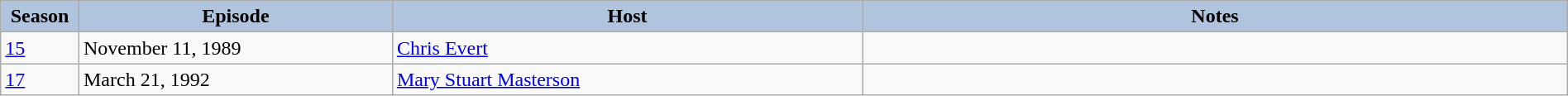<table class="wikitable" style="width:100%;">
<tr>
<th style="background:#B0C4DE;" width="5%">Season</th>
<th style="background:#B0C4DE;" width="20%">Episode</th>
<th style="background:#B0C4DE;" width="30%">Host</th>
<th style="background:#B0C4DE;" width="45%">Notes</th>
</tr>
<tr>
<td><a href='#'>15</a></td>
<td>November 11, 1989</td>
<td><a href='#'>Chris Evert</a></td>
<td></td>
</tr>
<tr>
<td><a href='#'>17</a></td>
<td>March 21, 1992</td>
<td><a href='#'>Mary Stuart Masterson</a></td>
<td></td>
</tr>
</table>
